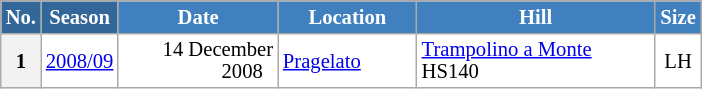<table class="wikitable sortable" style="font-size:86%; line-height:15px; text-align:left; border:grey solid 1px; border-collapse:collapse; background:#ffffff;">
<tr style="background:#efefef;">
<th style="background-color:#369; color:white; width:10px;">No.</th>
<th style="background-color:#369; color:white;  width:30px;">Season</th>
<th style="background-color:#4180be; color:white; width:100px;">Date</th>
<th style="background-color:#4180be; color:white; width:86px;">Location</th>
<th style="background-color:#4180be; color:white; width:152px;">Hill</th>
<th style="background-color:#4180be; color:white; width:25px;">Size</th>
</tr>
<tr>
<th scope=row style="text-align:center;">1</th>
<td align=center><a href='#'>2008/09</a></td>
<td align=right>14 December 2008  </td>
<td> <a href='#'>Pragelato</a></td>
<td><a href='#'>Trampolino a Monte</a> HS140</td>
<td align=center>LH</td>
</tr>
</table>
